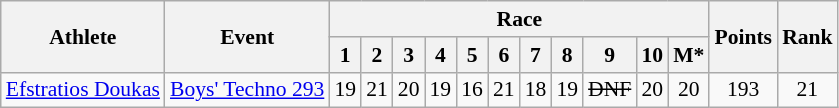<table class="wikitable" border="1" style="font-size:90%">
<tr>
<th rowspan=2>Athlete</th>
<th rowspan=2>Event</th>
<th colspan=11>Race</th>
<th rowspan=2>Points</th>
<th rowspan=2>Rank</th>
</tr>
<tr>
<th>1</th>
<th>2</th>
<th>3</th>
<th>4</th>
<th>5</th>
<th>6</th>
<th>7</th>
<th>8</th>
<th>9</th>
<th>10</th>
<th>M*</th>
</tr>
<tr>
<td><a href='#'>Efstratios Doukas</a></td>
<td><a href='#'>Boys' Techno 293</a></td>
<td align=center>19</td>
<td align=center>21</td>
<td align=center>20</td>
<td align=center>19</td>
<td align=center>16</td>
<td align=center>21</td>
<td align=center>18</td>
<td align=center>19</td>
<td align=center><s>DNF</s></td>
<td align=center>20</td>
<td align=center>20</td>
<td align=center>193</td>
<td align=center>21</td>
</tr>
</table>
